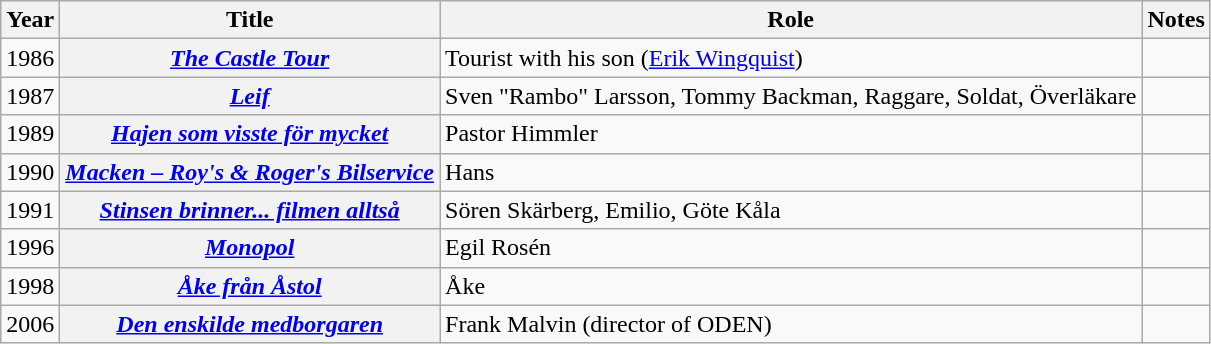<table class="wikitable sortable plainrowheaders">
<tr>
<th scope="col">Year</th>
<th scope="col">Title</th>
<th scope="col">Role</th>
<th scope="col" class="unsortable">Notes</th>
</tr>
<tr>
<td style="text-align:center;">1986</td>
<th scope="row"><em><a href='#'>The Castle Tour</a></em></th>
<td>Tourist with his son (<a href='#'>Erik Wingquist</a>)</td>
<td></td>
</tr>
<tr>
<td style="text-align:center;">1987</td>
<th scope="row"><em><a href='#'>Leif</a></em></th>
<td>Sven "Rambo" Larsson, Tommy Backman, Raggare, Soldat, Överläkare</td>
<td></td>
</tr>
<tr>
<td style="text-align:center;">1989</td>
<th scope="row"><em><a href='#'>Hajen som visste för mycket</a></em></th>
<td>Pastor Himmler</td>
<td></td>
</tr>
<tr>
<td style="text-align:center;">1990</td>
<th scope="row"><em><a href='#'>Macken – Roy's & Roger's Bilservice</a></em></th>
<td>Hans</td>
<td></td>
</tr>
<tr>
<td style="text-align:center;">1991</td>
<th scope="row"><em><a href='#'>Stinsen brinner... filmen alltså</a></em></th>
<td>Sören Skärberg, Emilio, Göte Kåla</td>
<td></td>
</tr>
<tr>
<td style="text-align:center;">1996</td>
<th scope="row"><em><a href='#'>Monopol</a></em></th>
<td>Egil Rosén</td>
<td></td>
</tr>
<tr>
<td style="text-align:center;">1998</td>
<th scope="row"><em><a href='#'>Åke från Åstol</a></em></th>
<td>Åke</td>
<td></td>
</tr>
<tr>
<td style="text-align:center;">2006</td>
<th scope="row"><em><a href='#'>Den enskilde medborgaren</a></em></th>
<td>Frank Malvin (director of ODEN)</td>
<td></td>
</tr>
</table>
